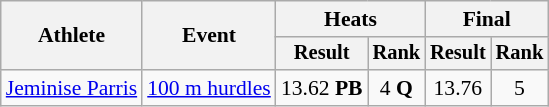<table class="wikitable" style="font-size:90%">
<tr>
<th rowspan=2>Athlete</th>
<th rowspan=2>Event</th>
<th colspan=2>Heats</th>
<th colspan=2>Final</th>
</tr>
<tr style="font-size:95%">
<th>Result</th>
<th>Rank</th>
<th>Result</th>
<th>Rank</th>
</tr>
<tr align=center>
<td align=left><a href='#'>Jeminise Parris</a></td>
<td align=left><a href='#'>100 m hurdles</a></td>
<td>13.62 <strong>PB</strong></td>
<td>4 <strong>Q</strong></td>
<td>13.76</td>
<td>5</td>
</tr>
</table>
